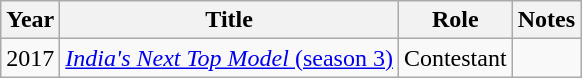<table class="wikitable">
<tr>
<th>Year</th>
<th>Title</th>
<th>Role</th>
<th>Notes</th>
</tr>
<tr>
<td>2017</td>
<td><a href='#'><em>India's Next Top Model</em> (season 3)</a></td>
<td>Contestant</td>
<td></td>
</tr>
</table>
